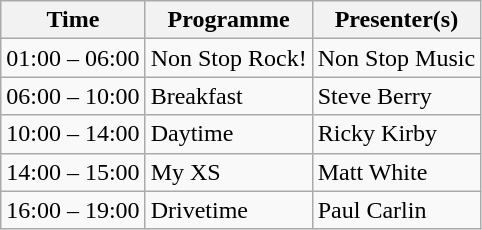<table class="wikitable">
<tr>
<th>Time</th>
<th>Programme</th>
<th>Presenter(s)</th>
</tr>
<tr>
<td>01:00 – 06:00</td>
<td>Non Stop Rock!</td>
<td>Non Stop Music</td>
</tr>
<tr>
<td>06:00 – 10:00</td>
<td>Breakfast</td>
<td>Steve Berry</td>
</tr>
<tr>
<td>10:00 – 14:00</td>
<td>Daytime</td>
<td>Ricky Kirby</td>
</tr>
<tr>
<td>14:00 – 15:00</td>
<td>My XS</td>
<td>Matt White</td>
</tr>
<tr>
<td>16:00 – 19:00</td>
<td>Drivetime</td>
<td>Paul Carlin</td>
</tr>
</table>
